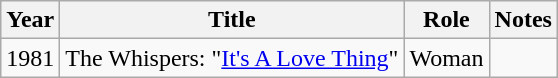<table class="wikitable">
<tr>
<th>Year</th>
<th>Title</th>
<th>Role</th>
<th>Notes</th>
</tr>
<tr>
<td>1981</td>
<td>The Whispers: "<a href='#'>It's A Love Thing</a>"</td>
<td>Woman</td>
<td></td>
</tr>
</table>
